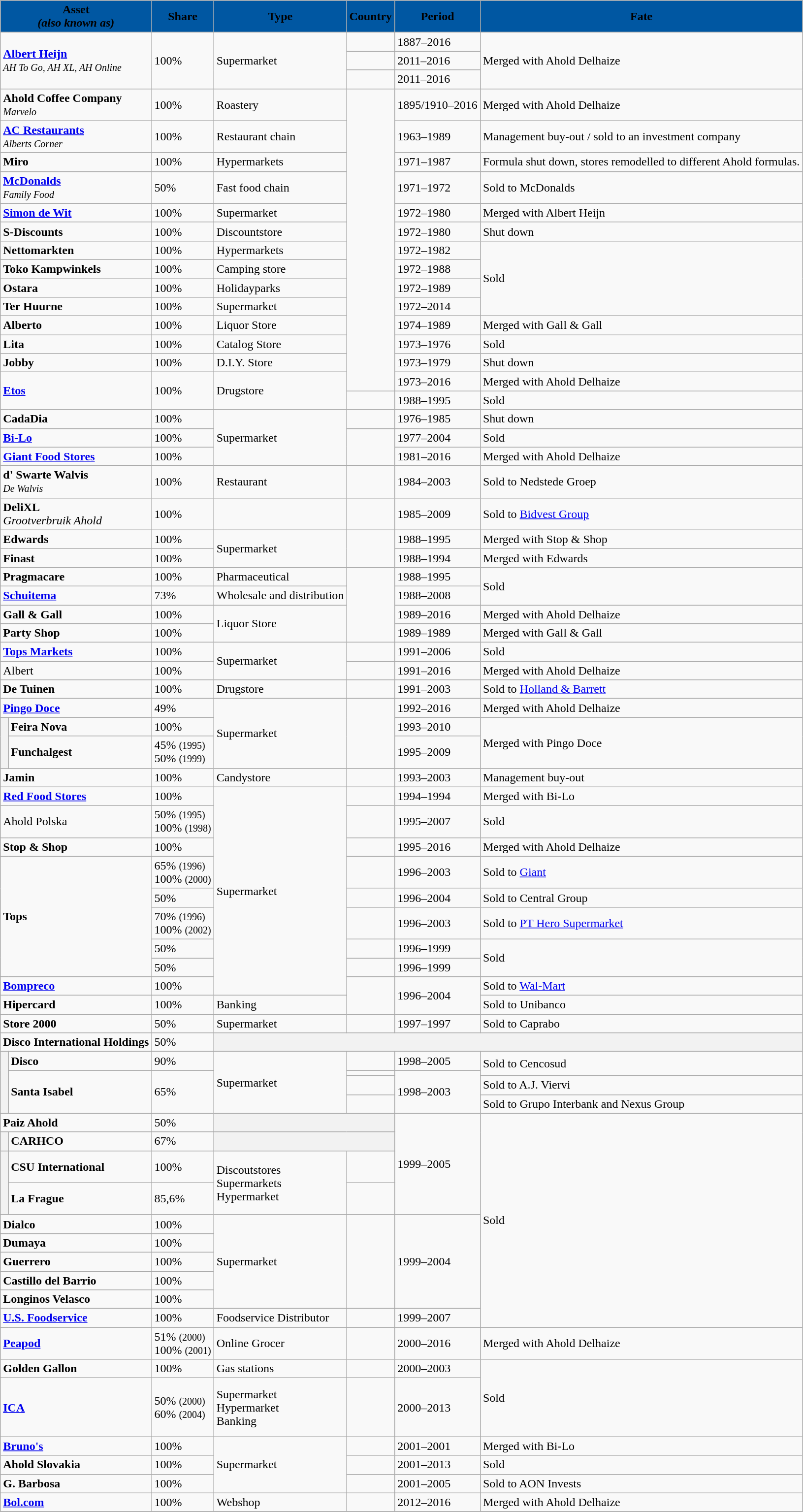<table class="wikitable sortable">
<tr>
<th colspan="3" style="background:#0057A2 ">Asset<br><em>(also known as)</em></th>
<th style="background:#0057A2 ">Share</th>
<th style="background:#0057A2 ">Type</th>
<th style="background:#0057A2 ">Country</th>
<th style="background:#0057A2 ">Period</th>
<th style="background:#0057A2 ">Fate</th>
</tr>
<tr>
<td colspan="3" rowspan="3"><strong><a href='#'>Albert Heijn</a></strong><br><small><em>AH To Go, AH XL, AH Online</em></small></td>
<td rowspan="3">100%</td>
<td rowspan="3">Supermarket</td>
<td></td>
<td>1887–2016</td>
<td rowspan="3">Merged with Ahold Delhaize</td>
</tr>
<tr>
<td></td>
<td>2011–2016</td>
</tr>
<tr>
<td></td>
<td>2011–2016</td>
</tr>
<tr>
<td colspan="3"><strong>Ahold Coffee Company</strong><br><em><small>Marvelo</small></em></td>
<td>100%</td>
<td>Roastery</td>
<td rowspan="14"></td>
<td>1895/1910–2016</td>
<td>Merged with Ahold Delhaize</td>
</tr>
<tr>
<td colspan="3"><strong><a href='#'>AC Restaurants</a></strong><br><em><small>Alberts Corner</small></em></td>
<td>100%</td>
<td>Restaurant chain</td>
<td>1963–1989</td>
<td>Management buy-out / sold to an investment company</td>
</tr>
<tr>
<td colspan="3"><strong>Miro</strong></td>
<td>100%</td>
<td>Hypermarkets</td>
<td>1971–1987</td>
<td>Formula shut down, stores remodelled to different Ahold formulas.</td>
</tr>
<tr>
<td colspan="3"><strong><a href='#'>McDonalds</a></strong><br><em><small>Family Food</small></em></td>
<td>50%</td>
<td>Fast food chain</td>
<td>1971–1972</td>
<td>Sold to McDonalds</td>
</tr>
<tr>
<td colspan="3"><strong><a href='#'>Simon de Wit</a></strong></td>
<td>100%</td>
<td>Supermarket</td>
<td>1972–1980</td>
<td>Merged with Albert Heijn</td>
</tr>
<tr>
<td colspan="3"><strong>S-Discounts</strong></td>
<td>100%</td>
<td>Discountstore</td>
<td>1972–1980</td>
<td>Shut down</td>
</tr>
<tr>
<td colspan="3"><strong>Nettomarkten</strong></td>
<td>100%</td>
<td>Hypermarkets</td>
<td>1972–1982</td>
<td rowspan="4">Sold</td>
</tr>
<tr>
<td colspan="3"><strong>Toko Kampwinkels</strong></td>
<td>100%</td>
<td>Camping store</td>
<td>1972–1988</td>
</tr>
<tr>
<td colspan="3"><strong>Ostara</strong></td>
<td>100%</td>
<td>Holidayparks</td>
<td>1972–1989</td>
</tr>
<tr>
<td colspan="3"><strong>Ter Huurne</strong></td>
<td>100%</td>
<td>Supermarket</td>
<td>1972–2014</td>
</tr>
<tr>
<td colspan="3"><strong>Alberto</strong></td>
<td>100%</td>
<td>Liquor Store</td>
<td>1974–1989</td>
<td>Merged with Gall & Gall</td>
</tr>
<tr>
<td colspan="3"><strong>Lita</strong></td>
<td>100%</td>
<td>Catalog Store</td>
<td>1973–1976</td>
<td>Sold</td>
</tr>
<tr>
<td colspan="3"><strong>Jobby</strong></td>
<td>100%</td>
<td>D.I.Y. Store</td>
<td>1973–1979</td>
<td>Shut down</td>
</tr>
<tr>
<td colspan="3" rowspan="2"><strong><a href='#'>Etos</a></strong></td>
<td rowspan="2">100%</td>
<td rowspan="2">Drugstore</td>
<td>1973–2016</td>
<td>Merged with Ahold Delhaize</td>
</tr>
<tr>
<td></td>
<td>1988–1995</td>
<td>Sold</td>
</tr>
<tr>
<td colspan="3"><strong>CadaDia</strong></td>
<td>100%</td>
<td rowspan="3">Supermarket</td>
<td></td>
<td>1976–1985</td>
<td>Shut down</td>
</tr>
<tr>
<td colspan="3"><strong><a href='#'>Bi-Lo</a></strong></td>
<td>100%</td>
<td rowspan="2"></td>
<td>1977–2004</td>
<td>Sold</td>
</tr>
<tr>
<td colspan="3"><strong><a href='#'>Giant Food Stores</a></strong></td>
<td>100%</td>
<td>1981–2016</td>
<td>Merged with Ahold Delhaize</td>
</tr>
<tr>
<td colspan="3"><strong>d' Swarte Walvis</strong><br><em><small>De Walvis</small></em></td>
<td>100%</td>
<td>Restaurant</td>
<td></td>
<td>1984–2003</td>
<td>Sold to Nedstede Groep</td>
</tr>
<tr>
<td colspan="3"><strong>DeliXL</strong><br><em>Grootverbruik Ahold</em></td>
<td>100%</td>
<td></td>
<td><br></td>
<td>1985–2009</td>
<td>Sold to <a href='#'>Bidvest Group</a></td>
</tr>
<tr>
<td colspan="3"><strong>Edwards</strong></td>
<td>100%</td>
<td rowspan="2">Supermarket</td>
<td rowspan="2"></td>
<td>1988–1995</td>
<td>Merged with Stop & Shop</td>
</tr>
<tr>
<td colspan="3"><strong>Finast</strong></td>
<td>100%</td>
<td>1988–1994</td>
<td>Merged with Edwards</td>
</tr>
<tr>
<td colspan="3"><strong>Pragmacare</strong></td>
<td>100%</td>
<td>Pharmaceutical</td>
<td rowspan="4"></td>
<td>1988–1995</td>
<td rowspan="2">Sold</td>
</tr>
<tr>
<td colspan="3"><a href='#'><strong>Schuitema</strong></a></td>
<td>73%</td>
<td>Wholesale and distribution</td>
<td>1988–2008</td>
</tr>
<tr>
<td colspan="3"><strong>Gall & Gall</strong></td>
<td>100%</td>
<td rowspan="2">Liquor Store</td>
<td>1989–2016</td>
<td>Merged with Ahold Delhaize</td>
</tr>
<tr>
<td colspan="3"><strong>Party Shop</strong></td>
<td>100%</td>
<td>1989–1989</td>
<td>Merged with Gall & Gall</td>
</tr>
<tr>
<td colspan="3"><strong><a href='#'>Tops Markets</a></strong></td>
<td>100%</td>
<td rowspan="2">Supermarket</td>
<td></td>
<td>1991–2006</td>
<td>Sold</td>
</tr>
<tr>
<td colspan="3">Albert</td>
<td>100%</td>
<td></td>
<td>1991–2016</td>
<td>Merged with Ahold Delhaize</td>
</tr>
<tr>
<td colspan="3"><strong>De Tuinen</strong></td>
<td>100%</td>
<td>Drugstore</td>
<td></td>
<td>1991–2003</td>
<td>Sold to <a href='#'>Holland & Barrett</a></td>
</tr>
<tr>
<td colspan="3"><strong><a href='#'>Pingo Doce</a></strong></td>
<td>49%</td>
<td rowspan="3">Supermarket</td>
<td rowspan="3"></td>
<td>1992–2016</td>
<td>Merged with Ahold Delhaize</td>
</tr>
<tr>
<th rowspan="2"></th>
<td colspan="2"><strong>Feira Nova</strong></td>
<td>100%</td>
<td>1993–2010</td>
<td rowspan="2">Merged with Pingo Doce</td>
</tr>
<tr>
<td colspan="2"><strong>Funchalgest</strong></td>
<td>45% <small>(1995)</small><br>50% <small>(1999)</small></td>
<td>1995–2009</td>
</tr>
<tr>
<td colspan="3"><strong>Jamin</strong></td>
<td>100%</td>
<td>Candystore</td>
<td></td>
<td>1993–2003</td>
<td>Management buy-out</td>
</tr>
<tr>
<td colspan="3"><strong><a href='#'>Red Food Stores</a></strong></td>
<td>100%</td>
<td rowspan="9">Supermarket</td>
<td></td>
<td>1994–1994</td>
<td>Merged with Bi-Lo</td>
</tr>
<tr>
<td colspan="3">Ahold Polska</td>
<td>50% <small>(1995)</small><br>100% <small>(1998)</small></td>
<td></td>
<td>1995–2007</td>
<td>Sold</td>
</tr>
<tr>
<td colspan="3"><strong>Stop & Shop</strong></td>
<td>100%</td>
<td></td>
<td>1995–2016</td>
<td>Merged with Ahold Delhaize</td>
</tr>
<tr>
<td colspan="3" rowspan="5"><strong>Tops</strong></td>
<td>65% <small>(1996)</small><br>100% <small>(2000)</small></td>
<td></td>
<td>1996–2003</td>
<td>Sold to <a href='#'>Giant</a></td>
</tr>
<tr>
<td>50%</td>
<td></td>
<td>1996–2004</td>
<td>Sold to Central Group</td>
</tr>
<tr>
<td>70% <small>(1996)</small><br>100% <small>(2002)</small></td>
<td></td>
<td>1996–2003</td>
<td>Sold to <a href='#'>PT Hero Supermarket</a></td>
</tr>
<tr>
<td>50%</td>
<td></td>
<td>1996–1999</td>
<td rowspan="2">Sold</td>
</tr>
<tr>
<td>50%</td>
<td></td>
<td>1996–1999</td>
</tr>
<tr>
<td colspan="3"><a href='#'><strong>Bompreco</strong></a></td>
<td>100%</td>
<td rowspan="2"></td>
<td rowspan="2">1996–2004</td>
<td>Sold to <a href='#'>Wal-Mart</a></td>
</tr>
<tr>
<td colspan="3"><strong>Hipercard</strong></td>
<td>100%</td>
<td>Banking</td>
<td>Sold to Unibanco</td>
</tr>
<tr>
<td colspan="3"><strong>Store 2000</strong></td>
<td>50%</td>
<td>Supermarket</td>
<td></td>
<td>1997–1997</td>
<td>Sold to Caprabo</td>
</tr>
<tr>
<td colspan="3"><strong>Disco International Holdings</strong></td>
<td>50%</td>
<th colspan="4"></th>
</tr>
<tr>
<th rowspan="4"></th>
<td colspan="2"><strong>Disco</strong></td>
<td>90%</td>
<td rowspan="4">Supermarket</td>
<td></td>
<td>1998–2005</td>
<td rowspan="2">Sold to Cencosud</td>
</tr>
<tr>
<td colspan="2" rowspan="3"><strong>Santa Isabel</strong></td>
<td rowspan="3">65%</td>
<td></td>
<td rowspan="3">1998–2003</td>
</tr>
<tr>
<td></td>
<td>Sold to A.J. Viervi</td>
</tr>
<tr>
<td></td>
<td>Sold to Grupo Interbank and Nexus Group</td>
</tr>
<tr>
<td colspan="3"><strong>Paiz Ahold</strong></td>
<td>50%</td>
<th colspan="2"></th>
<td rowspan="4">1999–2005</td>
<td rowspan="10">Sold</td>
</tr>
<tr>
<th></th>
<td colspan="2"><strong>CARHCO</strong></td>
<td>67%</td>
<th colspan="2"></th>
</tr>
<tr>
<th colspan="2" rowspan="2"></th>
<td><strong>CSU International</strong></td>
<td>100%</td>
<td rowspan="2">Discoutstores<br>Supermarkets<br>Hypermarket</td>
<td><br><br></td>
</tr>
<tr>
<td><strong>La Frague</strong></td>
<td>85,6%</td>
<td><br><br></td>
</tr>
<tr>
<td colspan="3"><strong>Dialco</strong></td>
<td>100%</td>
<td rowspan="5">Supermarket</td>
<td rowspan="5"></td>
<td rowspan="5">1999–2004</td>
</tr>
<tr>
<td colspan="3"><strong>Dumaya</strong></td>
<td>100%</td>
</tr>
<tr>
<td colspan="3"><strong>Guerrero</strong></td>
<td>100%</td>
</tr>
<tr>
<td colspan="3"><strong>Castillo del Barrio</strong></td>
<td>100%</td>
</tr>
<tr>
<td colspan="3"><strong>Longinos Velasco</strong></td>
<td>100%</td>
</tr>
<tr>
<td colspan="3"><a href='#'><strong>U.S. Foodservice</strong></a></td>
<td>100%</td>
<td>Foodservice Distributor</td>
<td></td>
<td>1999–2007</td>
</tr>
<tr>
<td colspan="3"><strong><a href='#'>Peapod</a></strong></td>
<td>51% <small>(2000)</small><br>100% <small>(2001)</small></td>
<td>Online Grocer</td>
<td></td>
<td>2000–2016</td>
<td>Merged with Ahold Delhaize</td>
</tr>
<tr>
<td colspan="3"><strong>Golden Gallon</strong></td>
<td>100%</td>
<td>Gas stations</td>
<td></td>
<td>2000–2003</td>
<td rowspan="2">Sold</td>
</tr>
<tr>
<td colspan="3"><a href='#'><strong>ICA</strong></a></td>
<td>50% <small>(2000)</small><br>60% <small>(2004)</small></td>
<td>Supermarket<br>Hypermarket<br>Banking</td>
<td><br><br><br><br></td>
<td>2000–2013</td>
</tr>
<tr>
<td colspan="3"><strong><a href='#'>Bruno's</a></strong></td>
<td>100%</td>
<td rowspan="3">Supermarket</td>
<td></td>
<td>2001–2001</td>
<td>Merged with Bi-Lo</td>
</tr>
<tr>
<td colspan="3"><strong>Ahold Slovakia</strong></td>
<td>100%</td>
<td></td>
<td>2001–2013</td>
<td>Sold</td>
</tr>
<tr>
<td colspan="3"><strong>G. Barbosa</strong></td>
<td>100%</td>
<td></td>
<td>2001–2005</td>
<td>Sold to AON Invests</td>
</tr>
<tr>
<td colspan="3"><strong><a href='#'>Bol.com</a></strong></td>
<td>100%</td>
<td>Webshop</td>
<td><br></td>
<td>2012–2016</td>
<td>Merged with Ahold Delhaize</td>
</tr>
<tr>
</tr>
</table>
